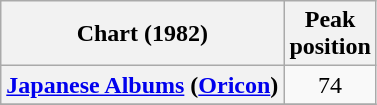<table class="wikitable sortable plainrowheaders">
<tr>
<th>Chart (1982)</th>
<th>Peak<br>position</th>
</tr>
<tr>
<th scope="row"><a href='#'>Japanese Albums</a> (<a href='#'>Oricon</a>)</th>
<td align="center">74</td>
</tr>
<tr>
</tr>
</table>
